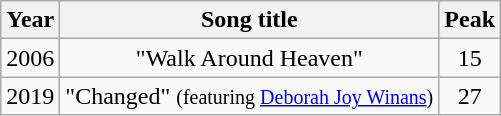<table class="wikitable" style="text-align:center;">
<tr>
<th colspan="2">Year</th>
<th colspan="11">Song title</th>
<th colspan="3">Peak</th>
</tr>
<tr>
<td colspan="2">2006</td>
<td colspan="11">"Walk Around Heaven"</td>
<td colspan="3">15</td>
</tr>
<tr>
<td colspan="2">2019</td>
<td colspan="11">"Changed" <small>(featuring <a href='#'>Deborah Joy Winans</a>)</small></td>
<td colspan="3">27</td>
</tr>
</table>
